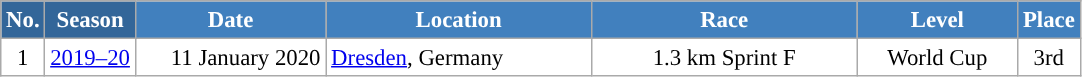<table class="wikitable sortable" style="font-size:95%; text-align:center; border:grey solid 1px; border-collapse:collapse; background:#ffffff;">
<tr style="background:#efefef;">
<th style="background-color:#369; color:white;">No.</th>
<th style="background-color:#369; color:white;">Season</th>
<th style="background-color:#4180be; color:white; width:120px;">Date</th>
<th style="background-color:#4180be; color:white; width:170px;">Location</th>
<th style="background-color:#4180be; color:white; width:170px;">Race</th>
<th style="background-color:#4180be; color:white; width:100px;">Level</th>
<th style="background-color:#4180be; color:white;">Place</th>
</tr>
<tr>
<td align=center>1</td>
<td rowspan=1 align=center><a href='#'>2019–20</a></td>
<td align=right>11 January 2020</td>
<td align=left> <a href='#'>Dresden</a>, Germany</td>
<td>1.3 km Sprint F</td>
<td>World Cup</td>
<td>3rd</td>
</tr>
</table>
